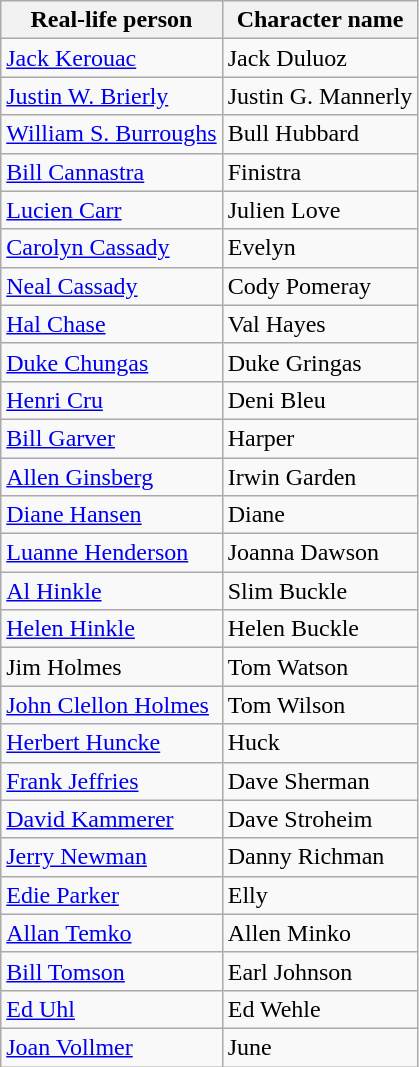<table class="wikitable">
<tr>
<th>Real-life person</th>
<th>Character name</th>
</tr>
<tr>
<td><a href='#'>Jack Kerouac</a></td>
<td>Jack Duluoz</td>
</tr>
<tr>
<td><a href='#'>Justin W. Brierly</a></td>
<td>Justin G. Mannerly</td>
</tr>
<tr>
<td><a href='#'>William S. Burroughs</a></td>
<td>Bull Hubbard</td>
</tr>
<tr>
<td><a href='#'>Bill Cannastra</a></td>
<td>Finistra</td>
</tr>
<tr>
<td><a href='#'>Lucien Carr</a></td>
<td>Julien Love</td>
</tr>
<tr>
<td><a href='#'>Carolyn Cassady</a></td>
<td>Evelyn</td>
</tr>
<tr>
<td><a href='#'>Neal Cassady</a></td>
<td>Cody Pomeray</td>
</tr>
<tr>
<td><a href='#'>Hal Chase</a></td>
<td>Val Hayes</td>
</tr>
<tr>
<td><a href='#'>Duke Chungas</a></td>
<td>Duke Gringas</td>
</tr>
<tr>
<td><a href='#'>Henri Cru</a></td>
<td>Deni Bleu</td>
</tr>
<tr>
<td><a href='#'>Bill Garver</a></td>
<td>Harper</td>
</tr>
<tr>
<td><a href='#'>Allen Ginsberg</a></td>
<td>Irwin Garden</td>
</tr>
<tr>
<td><a href='#'>Diane Hansen</a></td>
<td>Diane</td>
</tr>
<tr>
<td><a href='#'>Luanne Henderson</a></td>
<td>Joanna Dawson</td>
</tr>
<tr>
<td><a href='#'>Al Hinkle</a></td>
<td>Slim Buckle</td>
</tr>
<tr>
<td><a href='#'>Helen Hinkle</a></td>
<td>Helen Buckle</td>
</tr>
<tr>
<td>Jim Holmes</td>
<td>Tom Watson</td>
</tr>
<tr>
<td><a href='#'>John Clellon Holmes</a></td>
<td>Tom Wilson</td>
</tr>
<tr>
<td><a href='#'>Herbert Huncke</a></td>
<td>Huck</td>
</tr>
<tr>
<td><a href='#'>Frank Jeffries</a></td>
<td>Dave Sherman</td>
</tr>
<tr>
<td><a href='#'>David Kammerer</a></td>
<td>Dave Stroheim</td>
</tr>
<tr>
<td><a href='#'>Jerry Newman</a></td>
<td>Danny Richman</td>
</tr>
<tr>
<td><a href='#'>Edie Parker</a></td>
<td>Elly</td>
</tr>
<tr>
<td><a href='#'>Allan Temko</a></td>
<td>Allen Minko</td>
</tr>
<tr>
<td><a href='#'>Bill Tomson</a></td>
<td>Earl Johnson</td>
</tr>
<tr>
<td><a href='#'>Ed Uhl</a></td>
<td>Ed Wehle</td>
</tr>
<tr>
<td><a href='#'>Joan Vollmer</a></td>
<td>June</td>
</tr>
</table>
